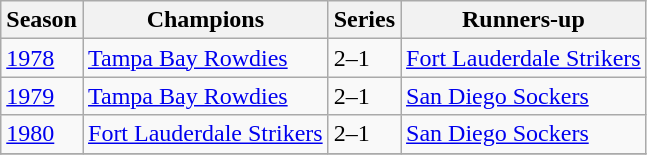<table class="wikitable sortable">
<tr>
<th>Season</th>
<th>Champions</th>
<th>Series</th>
<th>Runners-up</th>
</tr>
<tr>
<td><a href='#'>1978</a></td>
<td><a href='#'>Tampa Bay Rowdies</a></td>
<td>2–1</td>
<td><a href='#'>Fort Lauderdale Strikers</a></td>
</tr>
<tr>
<td><a href='#'>1979</a></td>
<td><a href='#'>Tampa Bay Rowdies</a></td>
<td>2–1</td>
<td><a href='#'>San Diego Sockers</a></td>
</tr>
<tr>
<td><a href='#'>1980</a></td>
<td><a href='#'>Fort Lauderdale Strikers</a></td>
<td>2–1</td>
<td><a href='#'>San Diego Sockers</a></td>
</tr>
<tr>
</tr>
</table>
